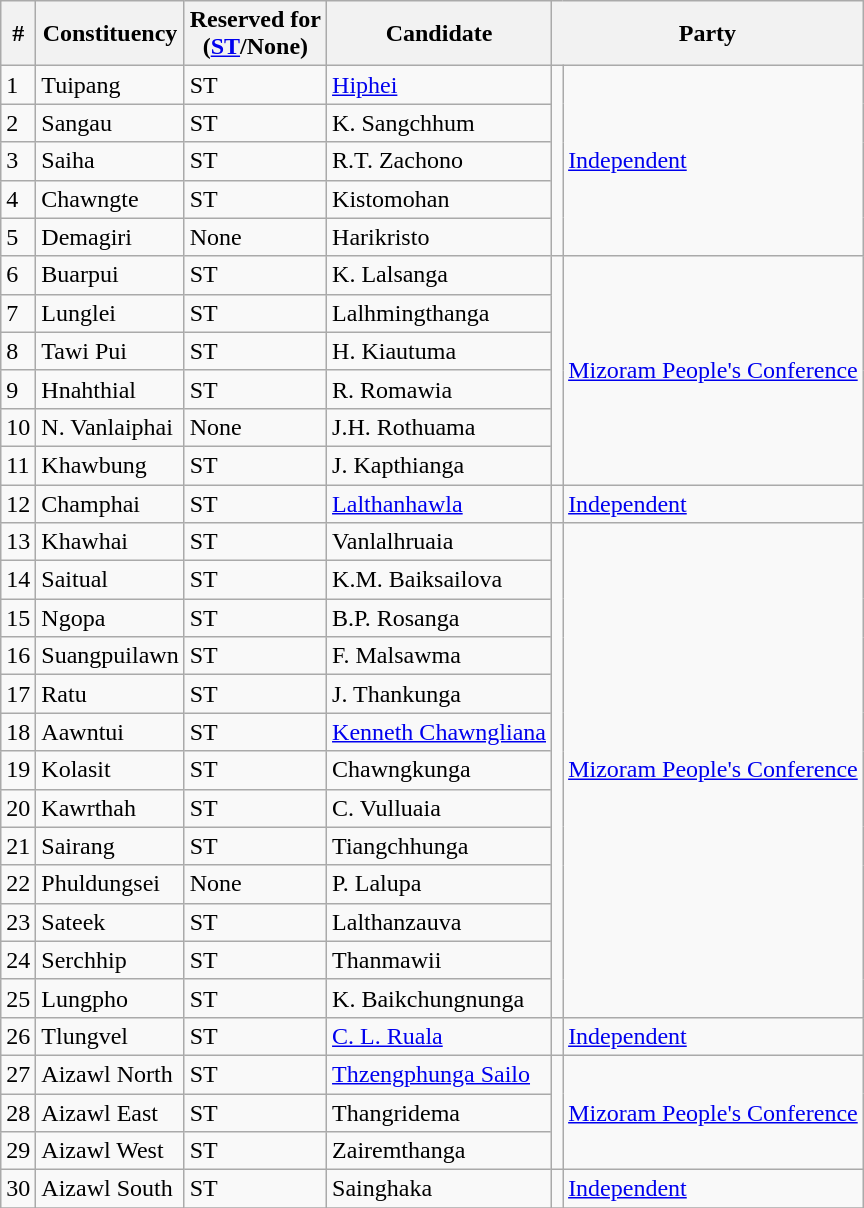<table class="wikitable sortable">
<tr>
<th>#</th>
<th>Constituency</th>
<th>Reserved for<br>(<a href='#'>ST</a>/None)</th>
<th>Candidate</th>
<th colspan=2>Party</th>
</tr>
<tr>
<td>1</td>
<td>Tuipang</td>
<td>ST</td>
<td><a href='#'>Hiphei</a></td>
<td rowspan=5 bgcolor=></td>
<td rowspan=5><a href='#'>Independent</a></td>
</tr>
<tr>
<td>2</td>
<td>Sangau</td>
<td>ST</td>
<td>K. Sangchhum</td>
</tr>
<tr>
<td>3</td>
<td>Saiha</td>
<td>ST</td>
<td>R.T. Zachono</td>
</tr>
<tr>
<td>4</td>
<td>Chawngte</td>
<td>ST</td>
<td>Kistomohan</td>
</tr>
<tr>
<td>5</td>
<td>Demagiri</td>
<td>None</td>
<td>Harikristo</td>
</tr>
<tr>
<td>6</td>
<td>Buarpui</td>
<td>ST</td>
<td>K. Lalsanga</td>
<td rowspan=6 bgcolor=></td>
<td rowspan=6><a href='#'>Mizoram People's Conference</a></td>
</tr>
<tr>
<td>7</td>
<td>Lunglei</td>
<td>ST</td>
<td>Lalhmingthanga</td>
</tr>
<tr>
<td>8</td>
<td>Tawi Pui</td>
<td>ST</td>
<td>H. Kiautuma</td>
</tr>
<tr>
<td>9</td>
<td>Hnahthial</td>
<td>ST</td>
<td>R. Romawia</td>
</tr>
<tr>
<td>10</td>
<td>N. Vanlaiphai</td>
<td>None</td>
<td>J.H. Rothuama</td>
</tr>
<tr>
<td>11</td>
<td>Khawbung</td>
<td>ST</td>
<td>J. Kapthianga</td>
</tr>
<tr>
<td>12</td>
<td>Champhai</td>
<td>ST</td>
<td><a href='#'>Lalthanhawla</a></td>
<td bgcolor=></td>
<td><a href='#'>Independent</a></td>
</tr>
<tr>
<td>13</td>
<td>Khawhai</td>
<td>ST</td>
<td>Vanlalhruaia</td>
<td rowspan=13 bgcolor=></td>
<td rowspan=13><a href='#'>Mizoram People's Conference</a></td>
</tr>
<tr>
<td>14</td>
<td>Saitual</td>
<td>ST</td>
<td>K.M. Baiksailova</td>
</tr>
<tr>
<td>15</td>
<td>Ngopa</td>
<td>ST</td>
<td>B.P. Rosanga</td>
</tr>
<tr>
<td>16</td>
<td>Suangpuilawn</td>
<td>ST</td>
<td>F. Malsawma</td>
</tr>
<tr>
<td>17</td>
<td>Ratu</td>
<td>ST</td>
<td>J. Thankunga</td>
</tr>
<tr>
<td>18</td>
<td>Aawntui</td>
<td>ST</td>
<td><a href='#'>Kenneth Chawngliana</a></td>
</tr>
<tr>
<td>19</td>
<td>Kolasit</td>
<td>ST</td>
<td>Chawngkunga</td>
</tr>
<tr>
<td>20</td>
<td>Kawrthah</td>
<td>ST</td>
<td>C. Vulluaia</td>
</tr>
<tr>
<td>21</td>
<td>Sairang</td>
<td>ST</td>
<td>Tiangchhunga</td>
</tr>
<tr>
<td>22</td>
<td>Phuldungsei</td>
<td>None</td>
<td>P. Lalupa</td>
</tr>
<tr>
<td>23</td>
<td>Sateek</td>
<td>ST</td>
<td>Lalthanzauva</td>
</tr>
<tr>
<td>24</td>
<td>Serchhip</td>
<td>ST</td>
<td>Thanmawii</td>
</tr>
<tr>
<td>25</td>
<td>Lungpho</td>
<td>ST</td>
<td>K. Baikchungnunga</td>
</tr>
<tr>
<td>26</td>
<td>Tlungvel</td>
<td>ST</td>
<td><a href='#'>C. L. Ruala</a></td>
<td bgcolor=></td>
<td><a href='#'>Independent</a></td>
</tr>
<tr>
<td>27</td>
<td>Aizawl North</td>
<td>ST</td>
<td><a href='#'>Thzengphunga Sailo</a></td>
<td rowspan=3 bgcolor=></td>
<td rowspan=3><a href='#'>Mizoram People's Conference</a></td>
</tr>
<tr>
<td>28</td>
<td>Aizawl East</td>
<td>ST</td>
<td>Thangridema</td>
</tr>
<tr>
<td>29</td>
<td>Aizawl West</td>
<td>ST</td>
<td>Zairemthanga</td>
</tr>
<tr>
<td>30</td>
<td>Aizawl South</td>
<td>ST</td>
<td>Sainghaka</td>
<td bgcolor=></td>
<td><a href='#'>Independent</a></td>
</tr>
<tr>
</tr>
</table>
